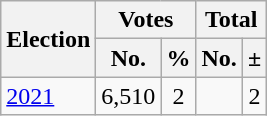<table class="wikitable">
<tr>
<th rowspan=2>Election</th>
<th colspan=2>Votes</th>
<th colspan=2>Total</th>
</tr>
<tr>
<th>No.</th>
<th>%</th>
<th>No.</th>
<th>±</th>
</tr>
<tr>
<td><a href='#'>2021</a></td>
<td align=center>6,510</td>
<td align=center>2</td>
<td align=left></td>
<td align=center> 2</td>
</tr>
</table>
